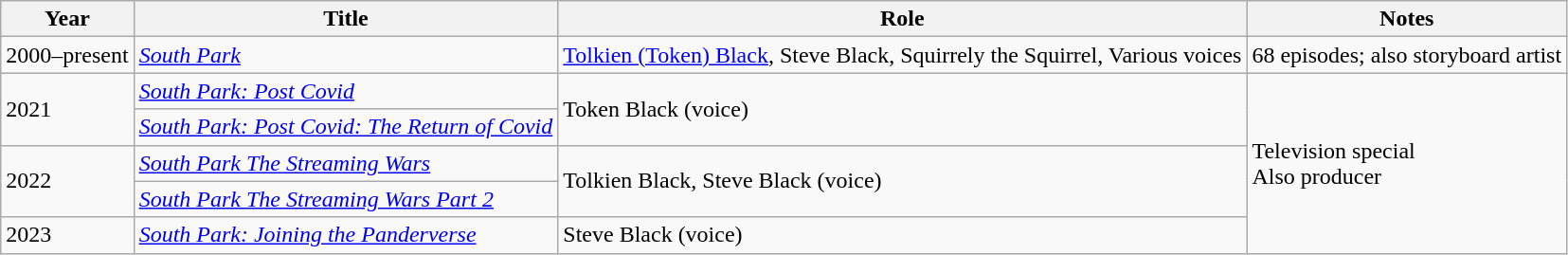<table class="wikitable sortable">
<tr>
<th>Year</th>
<th>Title</th>
<th>Role</th>
<th>Notes</th>
</tr>
<tr>
<td>2000–present</td>
<td><em><a href='#'>South Park</a></em></td>
<td><a href='#'>Tolkien (Token) Black</a>, Steve Black, Squirrely the Squirrel, Various voices</td>
<td>68 episodes; also storyboard artist</td>
</tr>
<tr>
<td Rowspan= "2">2021</td>
<td><em><a href='#'>South Park: Post Covid</a></em></td>
<td Rowspan= "2">Token Black (voice)</td>
<td Rowspan= "5">Television special<br>Also producer</td>
</tr>
<tr>
<td><em><a href='#'>South Park: Post Covid: The Return of Covid</a></em></td>
</tr>
<tr>
<td Rowspan= "2">2022</td>
<td><em><a href='#'>South Park The Streaming Wars</a></em></td>
<td Rowspan= "2">Tolkien Black, Steve Black (voice)</td>
</tr>
<tr>
<td><em><a href='#'>South Park The Streaming Wars Part 2</a></em></td>
</tr>
<tr>
<td>2023</td>
<td><em><a href='#'>South Park: Joining the Panderverse</a></em></td>
<td>Steve Black (voice)</td>
</tr>
</table>
